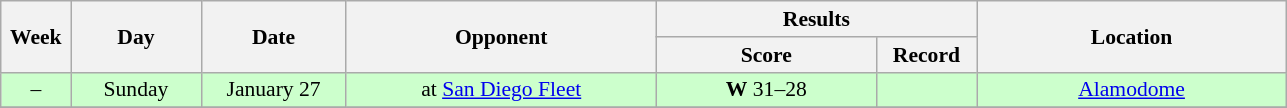<table class="wikitable" style="text-align:center; font-size:90%">
<tr>
<th rowspan="2" width="40">Week</th>
<th rowspan="2" width="80">Day</th>
<th rowspan="2" width="90">Date</th>
<th rowspan="2" width="200">Opponent</th>
<th colspan="2" width="200">Results</th>
<th rowspan="2" width="200">Location</th>
</tr>
<tr>
<th width="140">Score</th>
<th width="60">Record</th>
</tr>
<tr bgcolor="#ccffcc">
<td>–</td>
<td>Sunday</td>
<td>January 27</td>
<td>at <a href='#'>San Diego Fleet</a></td>
<td><strong>W</strong> 31–28</td>
<td></td>
<td><a href='#'>Alamodome</a></td>
</tr>
<tr>
</tr>
</table>
